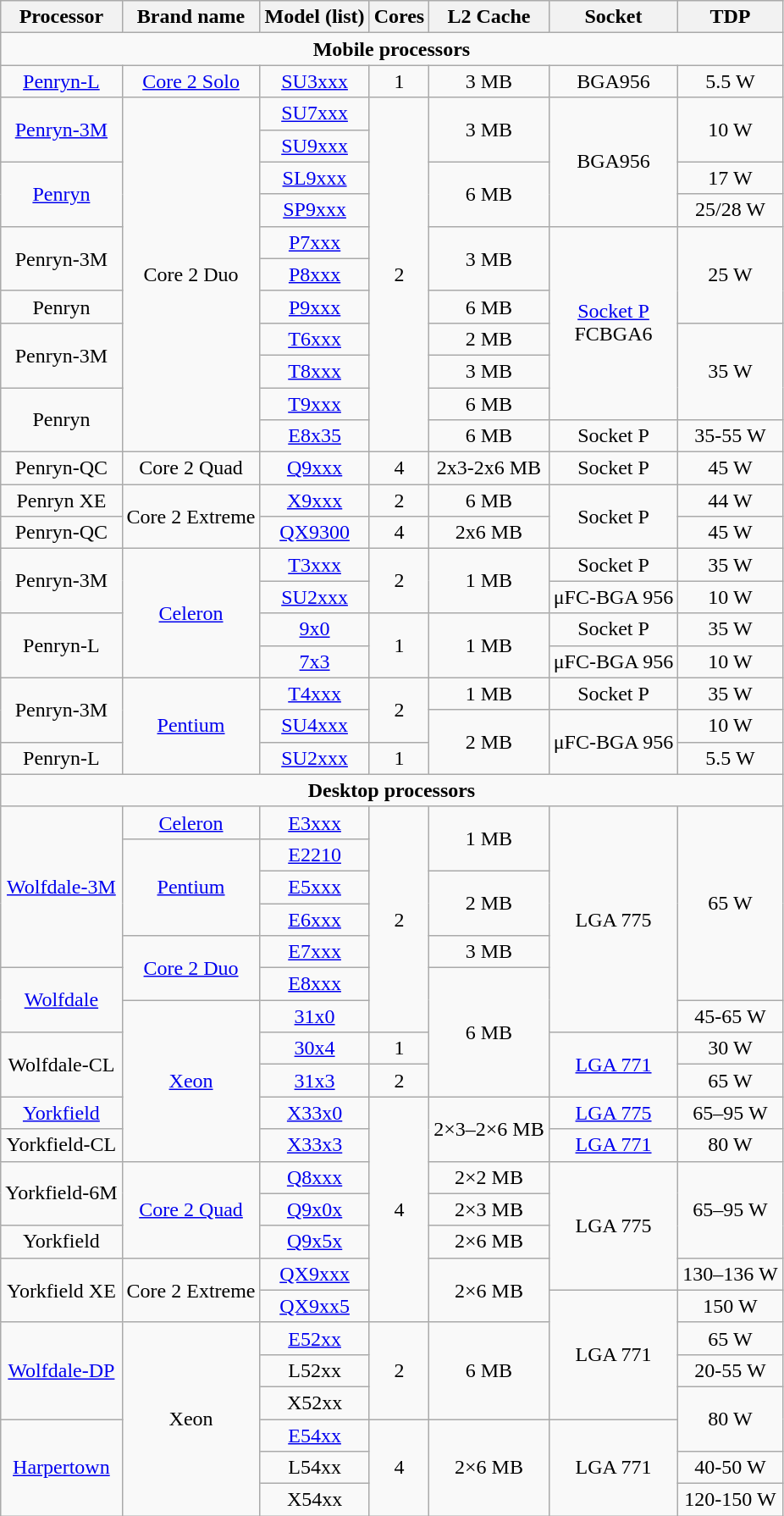<table class="wikitable" style="font-size: 100%; text-align: center">
<tr>
<th>Processor</th>
<th>Brand name</th>
<th>Model (list)</th>
<th>Cores</th>
<th>L2 Cache</th>
<th>Socket</th>
<th>TDP</th>
</tr>
<tr>
<td colspan="7"><strong>Mobile processors</strong></td>
</tr>
<tr>
<td><a href='#'>Penryn-L</a></td>
<td><a href='#'>Core 2 Solo</a></td>
<td><a href='#'>SU3xxx</a></td>
<td>1</td>
<td>3 MB</td>
<td>BGA956</td>
<td>5.5 W</td>
</tr>
<tr>
<td rowspan=2><a href='#'>Penryn-3M</a></td>
<td rowspan=11>Core 2 Duo</td>
<td><a href='#'>SU7xxx</a></td>
<td rowspan=11>2</td>
<td rowspan=2>3 MB</td>
<td rowspan=4>BGA956</td>
<td rowspan=2>10 W</td>
</tr>
<tr>
<td><a href='#'>SU9xxx</a></td>
</tr>
<tr>
<td rowspan=2><a href='#'>Penryn</a></td>
<td><a href='#'>SL9xxx</a></td>
<td rowspan=2>6 MB</td>
<td>17 W</td>
</tr>
<tr>
<td><a href='#'>SP9xxx</a></td>
<td>25/28 W</td>
</tr>
<tr>
<td rowspan=2>Penryn-3M</td>
<td><a href='#'>P7xxx</a></td>
<td rowspan=2>3 MB</td>
<td rowspan=6><a href='#'>Socket P</a><br>FCBGA6</td>
<td rowspan=3>25 W</td>
</tr>
<tr>
<td><a href='#'>P8xxx</a></td>
</tr>
<tr>
<td>Penryn</td>
<td><a href='#'>P9xxx</a></td>
<td>6 MB</td>
</tr>
<tr>
<td rowspan=2>Penryn-3M</td>
<td><a href='#'>T6xxx</a></td>
<td>2 MB</td>
<td rowspan=3>35 W</td>
</tr>
<tr>
<td><a href='#'>T8xxx</a></td>
<td>3 MB</td>
</tr>
<tr>
<td rowspan=2>Penryn</td>
<td><a href='#'>T9xxx</a></td>
<td>6 MB</td>
</tr>
<tr>
<td><a href='#'>E8x35</a></td>
<td>6 MB</td>
<td>Socket P</td>
<td>35-55 W</td>
</tr>
<tr>
<td>Penryn-QC</td>
<td>Core 2 Quad</td>
<td><a href='#'>Q9xxx</a></td>
<td>4</td>
<td>2x3-2x6 MB</td>
<td>Socket P</td>
<td>45 W</td>
</tr>
<tr>
<td>Penryn XE</td>
<td rowspan=2>Core 2 Extreme</td>
<td><a href='#'>X9xxx</a></td>
<td>2</td>
<td>6 MB</td>
<td rowspan=2>Socket P</td>
<td>44 W</td>
</tr>
<tr>
<td>Penryn-QC</td>
<td><a href='#'>QX9300</a></td>
<td>4</td>
<td>2x6 MB</td>
<td>45 W</td>
</tr>
<tr>
<td rowspan=2>Penryn-3M</td>
<td rowspan=4><a href='#'>Celeron</a></td>
<td><a href='#'>T3xxx</a></td>
<td rowspan=2>2</td>
<td rowspan=2>1 MB</td>
<td>Socket P</td>
<td>35 W</td>
</tr>
<tr>
<td><a href='#'>SU2xxx</a></td>
<td>μFC-BGA 956</td>
<td>10 W</td>
</tr>
<tr>
<td rowspan=2>Penryn-L</td>
<td><a href='#'>9x0</a></td>
<td rowspan=2>1</td>
<td rowspan=2>1 MB</td>
<td>Socket P</td>
<td>35 W</td>
</tr>
<tr>
<td><a href='#'>7x3</a></td>
<td>μFC-BGA 956</td>
<td>10 W</td>
</tr>
<tr>
<td rowspan=2>Penryn-3M</td>
<td rowspan=3><a href='#'>Pentium</a></td>
<td><a href='#'>T4xxx</a></td>
<td rowspan=2>2</td>
<td>1 MB</td>
<td>Socket P</td>
<td>35 W</td>
</tr>
<tr>
<td><a href='#'>SU4xxx</a></td>
<td rowspan=2>2 MB</td>
<td rowspan=2>μFC-BGA 956</td>
<td>10 W</td>
</tr>
<tr>
<td>Penryn-L</td>
<td><a href='#'>SU2xxx</a></td>
<td>1</td>
<td>5.5 W</td>
</tr>
<tr>
<td colspan="7"><strong>Desktop processors</strong></td>
</tr>
<tr>
<td rowspan="5"><a href='#'>Wolfdale-3M</a></td>
<td><a href='#'>Celeron</a></td>
<td><a href='#'>E3xxx</a></td>
<td rowspan=7>2</td>
<td rowspan=2>1 MB</td>
<td rowspan=7>LGA 775</td>
<td rowspan=6>65 W</td>
</tr>
<tr>
<td rowspan=3><a href='#'>Pentium</a></td>
<td><a href='#'>E2210</a></td>
</tr>
<tr>
<td><a href='#'>E5xxx</a></td>
<td rowspan=2>2 MB</td>
</tr>
<tr>
<td><a href='#'>E6xxx</a></td>
</tr>
<tr>
<td rowspan=2><a href='#'>Core 2 Duo</a></td>
<td><a href='#'>E7xxx</a></td>
<td>3 MB</td>
</tr>
<tr>
<td rowspan=2><a href='#'>Wolfdale</a></td>
<td><a href='#'>E8xxx</a></td>
<td rowspan=4>6 MB</td>
</tr>
<tr>
<td rowspan="5"><a href='#'>Xeon</a></td>
<td><a href='#'>31x0</a></td>
<td>45-65 W</td>
</tr>
<tr>
<td rowspan=2>Wolfdale-CL</td>
<td><a href='#'>30x4</a></td>
<td>1</td>
<td rowspan=2><a href='#'>LGA 771</a></td>
<td>30 W</td>
</tr>
<tr>
<td><a href='#'>31x3</a></td>
<td>2</td>
<td>65 W</td>
</tr>
<tr>
<td><a href='#'>Yorkfield</a></td>
<td><a href='#'>X33x0</a></td>
<td rowspan=7>4</td>
<td rowspan=2>2×3–2×6 MB</td>
<td><a href='#'>LGA 775</a></td>
<td>65–95 W</td>
</tr>
<tr>
<td>Yorkfield-CL</td>
<td><a href='#'>X33x3</a></td>
<td><a href='#'>LGA 771</a></td>
<td>80 W</td>
</tr>
<tr>
<td rowspan=2>Yorkfield-6M</td>
<td rowspan=3><a href='#'>Core 2 Quad</a></td>
<td><a href='#'>Q8xxx</a></td>
<td>2×2 MB</td>
<td rowspan=4>LGA 775</td>
<td rowspan=3>65–95 W</td>
</tr>
<tr>
<td><a href='#'>Q9x0x</a></td>
<td>2×3 MB</td>
</tr>
<tr>
<td>Yorkfield</td>
<td><a href='#'>Q9x5x</a></td>
<td>2×6 MB</td>
</tr>
<tr>
<td rowspan=2>Yorkfield XE</td>
<td rowspan=2>Core 2 Extreme</td>
<td><a href='#'>QX9xxx</a></td>
<td rowspan=2>2×6 MB</td>
<td>130–136 W</td>
</tr>
<tr>
<td><a href='#'>QX9xx5</a></td>
<td rowspan="4">LGA 771</td>
<td>150 W</td>
</tr>
<tr>
<td rowspan=3><a href='#'>Wolfdale-DP</a></td>
<td rowspan=6>Xeon</td>
<td><a href='#'>E52xx</a></td>
<td rowspan=3>2</td>
<td rowspan=3>6 MB</td>
<td>65 W</td>
</tr>
<tr>
<td>L52xx</td>
<td>20-55 W</td>
</tr>
<tr>
<td>X52xx</td>
<td rowspan="2">80 W</td>
</tr>
<tr>
<td rowspan=3><a href='#'>Harpertown</a></td>
<td><a href='#'>E54xx</a></td>
<td rowspan=3>4</td>
<td rowspan=3>2×6 MB</td>
<td rowspan=3>LGA 771</td>
</tr>
<tr>
<td>L54xx</td>
<td>40-50 W</td>
</tr>
<tr>
<td>X54xx</td>
<td>120-150 W</td>
</tr>
</table>
